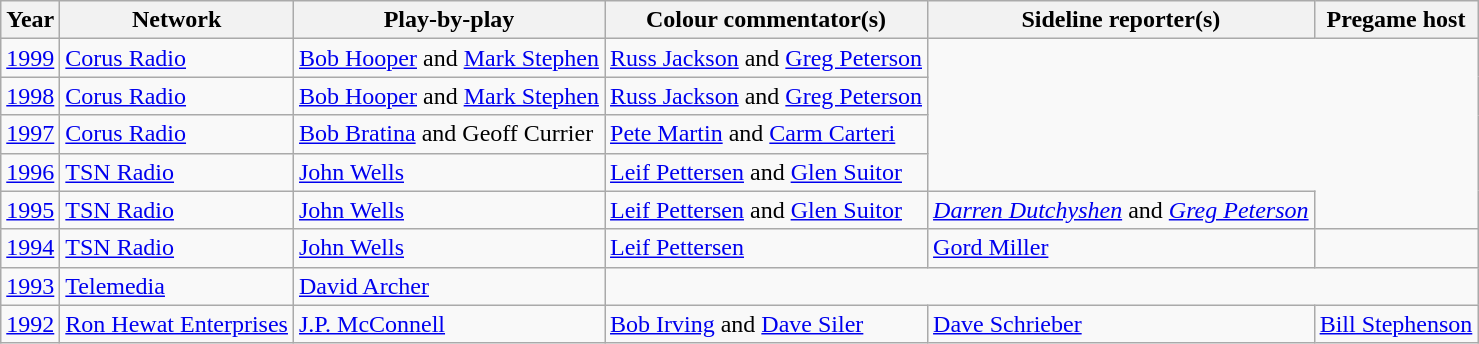<table class="wikitable">
<tr>
<th><strong>Year</strong></th>
<th><strong>Network</strong></th>
<th><strong>Play-by-play</strong></th>
<th><strong>Colour commentator(s)</strong></th>
<th><strong>Sideline reporter(s)</strong></th>
<th><strong>Pregame host</strong></th>
</tr>
<tr>
<td><a href='#'>1999</a></td>
<td><a href='#'>Corus Radio</a></td>
<td><a href='#'>Bob Hooper</a> and <a href='#'>Mark Stephen</a></td>
<td><a href='#'>Russ Jackson</a> and <a href='#'>Greg Peterson</a></td>
</tr>
<tr>
<td><a href='#'>1998</a></td>
<td><a href='#'>Corus Radio</a></td>
<td><a href='#'>Bob Hooper</a> and <a href='#'>Mark Stephen</a></td>
<td><a href='#'>Russ Jackson</a> and <a href='#'>Greg Peterson</a></td>
</tr>
<tr>
<td><a href='#'>1997</a></td>
<td><a href='#'>Corus Radio</a></td>
<td><a href='#'>Bob Bratina</a> and Geoff Currier</td>
<td><a href='#'>Pete Martin</a> and <a href='#'>Carm Carteri</a></td>
</tr>
<tr>
<td><a href='#'>1996</a></td>
<td><a href='#'>TSN Radio</a></td>
<td><a href='#'>John Wells</a></td>
<td><a href='#'>Leif Pettersen</a> and <a href='#'>Glen Suitor</a></td>
</tr>
<tr>
<td><a href='#'>1995</a></td>
<td><a href='#'>TSN Radio</a></td>
<td><a href='#'>John Wells</a></td>
<td><a href='#'>Leif Pettersen</a> and <a href='#'>Glen Suitor</a></td>
<td><em><a href='#'>Darren Dutchyshen</a></em> and <em><a href='#'>Greg Peterson</a></em></td>
</tr>
<tr>
<td><a href='#'>1994</a></td>
<td><a href='#'>TSN Radio</a></td>
<td><a href='#'>John Wells</a></td>
<td><a href='#'>Leif Pettersen</a></td>
<td><a href='#'>Gord Miller</a></td>
<td></td>
</tr>
<tr>
<td><a href='#'>1993</a></td>
<td><a href='#'>Telemedia</a></td>
<td><a href='#'>David Archer</a></td>
</tr>
<tr>
<td><a href='#'>1992</a></td>
<td><a href='#'>Ron Hewat Enterprises</a></td>
<td><a href='#'>J.P. McConnell</a></td>
<td><a href='#'>Bob Irving</a> and <a href='#'>Dave Siler</a></td>
<td><a href='#'>Dave Schrieber</a></td>
<td><a href='#'>Bill Stephenson</a></td>
</tr>
</table>
